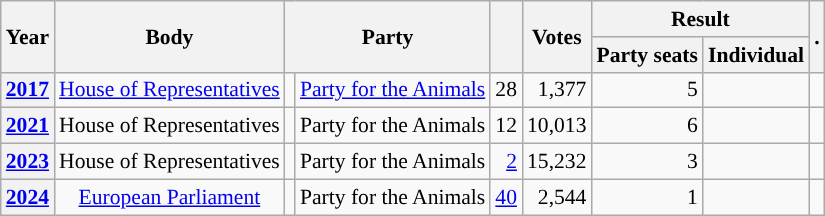<table class="wikitable plainrowheaders sortable" border=2 cellpadding=4 cellspacing=0 style="border: 1px #aaa solid; font-size: 90%; text-align:center;">
<tr>
<th scope="col" rowspan=2>Year</th>
<th scope="col" rowspan=2>Body</th>
<th scope="col" colspan=2 rowspan=2>Party</th>
<th scope="col" rowspan=2></th>
<th scope="col" rowspan=2>Votes</th>
<th scope="colgroup" colspan=2>Result</th>
<th scope="col" rowspan=2 class="unsortable">.</th>
</tr>
<tr>
<th scope="col">Party seats</th>
<th scope="col">Individual</th>
</tr>
<tr>
<th scope="row"><a href='#'>2017</a></th>
<td><a href='#'>House of Representatives</a></td>
<td style="background-color:"></td>
<td><a href='#'>Party for the Animals</a></td>
<td style=text-align:right>28</td>
<td style=text-align:right>1,377</td>
<td style=text-align:right>5</td>
<td></td>
<td></td>
</tr>
<tr>
<th scope="row"><a href='#'>2021</a></th>
<td>House of Representatives</td>
<td style="background-color:"></td>
<td>Party for the Animals</td>
<td style=text-align:right>12</td>
<td style=text-align:right>10,013</td>
<td style=text-align:right>6</td>
<td></td>
<td></td>
</tr>
<tr>
<th scope="row"><a href='#'>2023</a></th>
<td>House of Representatives</td>
<td style="background-color:"></td>
<td>Party for the Animals</td>
<td style=text-align:right><a href='#'>2</a></td>
<td style=text-align:right>15,232</td>
<td style=text-align:right>3</td>
<td></td>
<td></td>
</tr>
<tr>
<th scope="row"><a href='#'>2024</a></th>
<td><a href='#'>European Parliament</a></td>
<td style="background-color:"></td>
<td>Party for the Animals</td>
<td style=text-align:right><a href='#'>40</a></td>
<td style=text-align:right>2,544</td>
<td style=text-align:right>1</td>
<td></td>
<td></td>
</tr>
</table>
